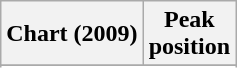<table class="wikitable sortable">
<tr>
<th>Chart (2009)</th>
<th>Peak<br>position</th>
</tr>
<tr>
</tr>
<tr>
</tr>
<tr>
</tr>
</table>
